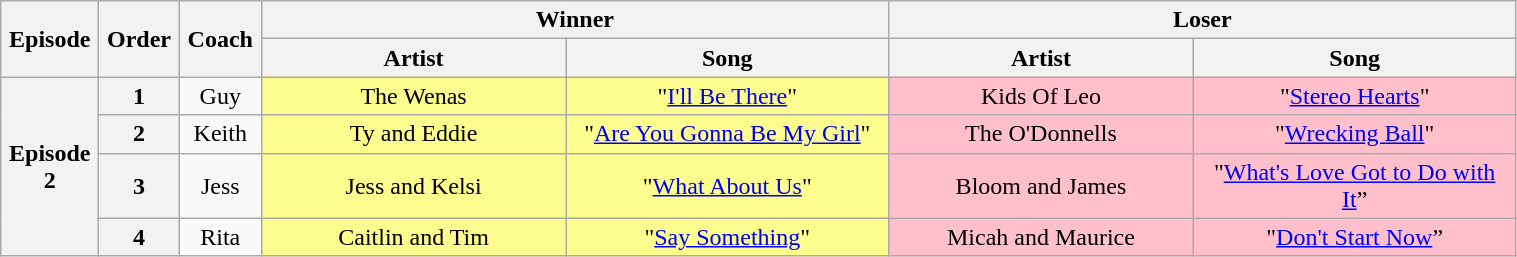<table class="wikitable" style="text-align: center; width:80%;">
<tr>
<th rowspan="2" style="width:02%">Episode</th>
<th rowspan="2" style="width:02%">Order</th>
<th rowspan="2" style="width:02%">Coach</th>
<th colspan="2" style="width:35%;">Winner</th>
<th colspan="2" style="width:35%;">Loser</th>
</tr>
<tr>
<th style="width:17%;">Artist</th>
<th style="width:18%;">Song</th>
<th style="width:17%;">Artist</th>
<th style="width:18%;">Song</th>
</tr>
<tr>
<th scope="row" rowspan="4">Episode 2<br></th>
<th>1</th>
<td>Guy</td>
<td bgcolor="#fdfc8f">The Wenas</td>
<td bgcolor="#fdfc8f">"<a href='#'>I'll Be There</a>"</td>
<td style="background:pink">Kids Of Leo</td>
<td style="background:pink">"<a href='#'>Stereo Hearts</a>"</td>
</tr>
<tr>
<th>2</th>
<td>Keith</td>
<td bgcolor="#fdfc8f">Ty and Eddie</td>
<td bgcolor="#fdfc8f">"<a href='#'>Are You Gonna Be My Girl</a>"</td>
<td style="background:pink">The O'Donnells</td>
<td style="background:pink">"<a href='#'>Wrecking Ball</a>"</td>
</tr>
<tr>
<th>3</th>
<td>Jess</td>
<td bgcolor="#fdfc8f">Jess and Kelsi</td>
<td bgcolor="#fdfc8f">"<a href='#'>What About Us</a>"</td>
<td style="background:pink">Bloom and James</td>
<td style="background:pink">"<a href='#'>What's Love Got to Do with It</a>”</td>
</tr>
<tr>
<th>4</th>
<td>Rita</td>
<td bgcolor="#fdfc8f">Caitlin and Tim</td>
<td bgcolor="#fdfc8f">"<a href='#'>Say Something</a>"</td>
<td style="background:pink">Micah and Maurice</td>
<td style="background:pink">"<a href='#'>Don't Start Now</a>”</td>
</tr>
</table>
